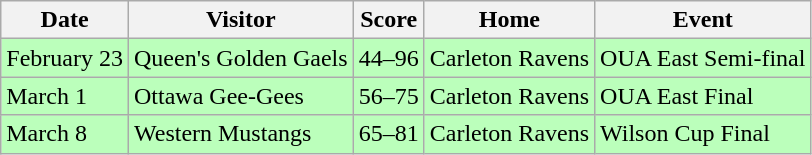<table class="wikitable">
<tr>
<th>Date</th>
<th>Visitor</th>
<th>Score</th>
<th>Home</th>
<th>Event</th>
</tr>
<tr bgcolor="#bbffbb">
<td>February 23</td>
<td>Queen's Golden Gaels</td>
<td>44–96</td>
<td>Carleton Ravens</td>
<td>OUA East Semi-final</td>
</tr>
<tr bgcolor="#bbffbb">
<td>March 1</td>
<td>Ottawa Gee-Gees</td>
<td>56–75</td>
<td>Carleton Ravens</td>
<td>OUA East Final</td>
</tr>
<tr bgcolor="#bbffbb">
<td>March 8</td>
<td>Western Mustangs</td>
<td>65–81</td>
<td>Carleton Ravens</td>
<td>Wilson Cup Final</td>
</tr>
</table>
